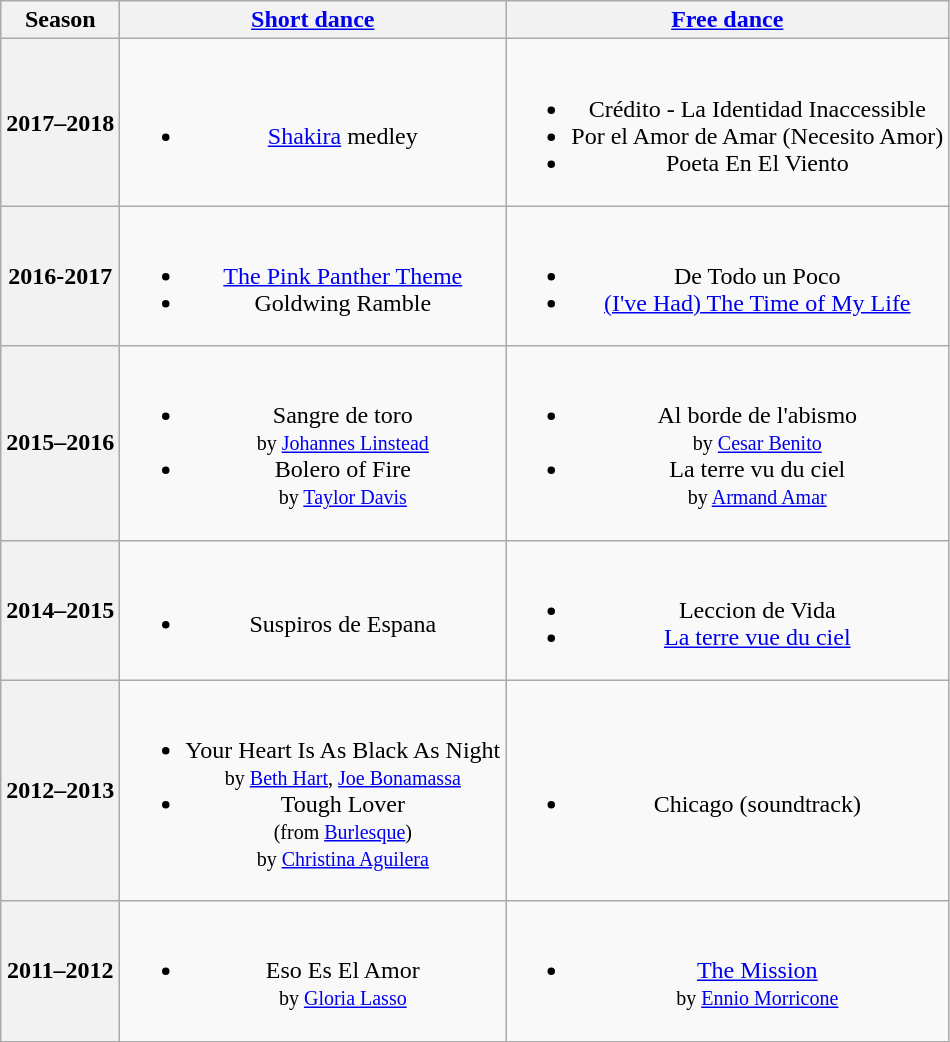<table class=wikitable style=text-align:center>
<tr>
<th>Season</th>
<th><a href='#'>Short dance</a></th>
<th><a href='#'>Free dance</a></th>
</tr>
<tr>
<th>2017–2018</th>
<td><br><ul><li><a href='#'>Shakira</a> medley</li></ul></td>
<td><br><ul><li>Crédito - La Identidad Inaccessible <br></li><li>Por el Amor de Amar (Necesito Amor) <br></li><li>Poeta En El Viento <br></li></ul></td>
</tr>
<tr>
<th>2016-2017</th>
<td><br><ul><li><a href='#'>The Pink Panther Theme</a></li><li>Goldwing Ramble <br></li></ul></td>
<td><br><ul><li>De Todo un Poco <br></li><li><a href='#'>(I've Had) The Time of My Life</a> <br></li></ul></td>
</tr>
<tr>
<th>2015–2016 <br> </th>
<td><br><ul><li>Sangre de toro <br><small>by <a href='#'>Johannes Linstead</a></small></li><li>Bolero of Fire <br><small>by <a href='#'>Taylor Davis</a></small></li></ul></td>
<td><br><ul><li>Al borde de l'abismo <br><small>by <a href='#'>Cesar Benito</a></small></li><li>La terre vu du ciel <br><small>by <a href='#'>Armand Amar</a></small></li></ul></td>
</tr>
<tr>
<th>2014–2015</th>
<td><br><ul><li>Suspiros de Espana</li></ul></td>
<td><br><ul><li>Leccion de Vida</li><li><a href='#'>La terre vue du ciel</a></li></ul></td>
</tr>
<tr>
<th>2012–2013 <br> </th>
<td><br><ul><li>Your Heart Is As Black As Night <br><small> by <a href='#'>Beth Hart</a>, <a href='#'>Joe Bonamassa</a> </small></li><li>Tough Lover <br><small> (from <a href='#'>Burlesque</a>) <br> by <a href='#'>Christina Aguilera</a> </small></li></ul></td>
<td><br><ul><li>Chicago (soundtrack)</li></ul></td>
</tr>
<tr>
<th>2011–2012 <br> </th>
<td><br><ul><li>Eso Es El Amor <br><small> by <a href='#'>Gloria Lasso</a> </small></li></ul></td>
<td><br><ul><li><a href='#'>The Mission</a> <br><small> by <a href='#'>Ennio Morricone</a> </small></li></ul></td>
</tr>
</table>
